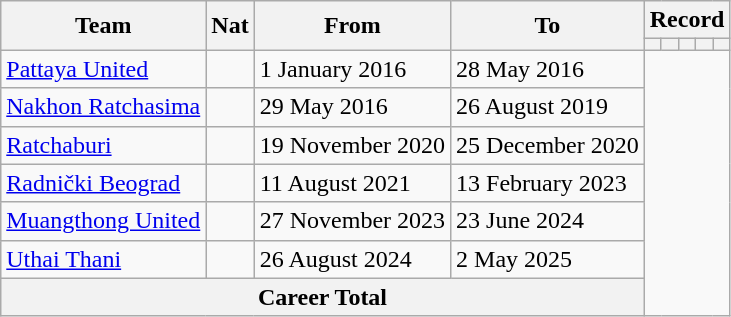<table class=wikitable style="text-align: center">
<tr>
<th rowspan=2>Team</th>
<th rowspan=2>Nat</th>
<th rowspan=2>From</th>
<th rowspan=2>To</th>
<th colspan=5>Record</th>
</tr>
<tr>
<th></th>
<th></th>
<th></th>
<th></th>
<th></th>
</tr>
<tr>
<td align=left><a href='#'>Pattaya United</a></td>
<td></td>
<td align=left>1 January 2016</td>
<td align=left>28 May 2016<br></td>
</tr>
<tr>
<td align=left><a href='#'>Nakhon Ratchasima</a></td>
<td></td>
<td align=left>29 May 2016</td>
<td align=left>26 August 2019<br></td>
</tr>
<tr>
<td align=left><a href='#'>Ratchaburi</a></td>
<td></td>
<td align=left>19 November 2020</td>
<td align=left>25 December 2020<br></td>
</tr>
<tr>
<td align=left><a href='#'>Radnički Beograd</a></td>
<td></td>
<td align=left>11 August 2021</td>
<td align=left>13 February 2023<br></td>
</tr>
<tr>
<td align=left><a href='#'>Muangthong United</a></td>
<td></td>
<td align=left>27 November 2023</td>
<td align=left>23 June 2024<br></td>
</tr>
<tr>
<td align=left><a href='#'>Uthai Thani</a></td>
<td></td>
<td align=left>26 August 2024</td>
<td align=left>2 May 2025<br></td>
</tr>
<tr>
<th colspan=4>Career Total<br></th>
</tr>
</table>
